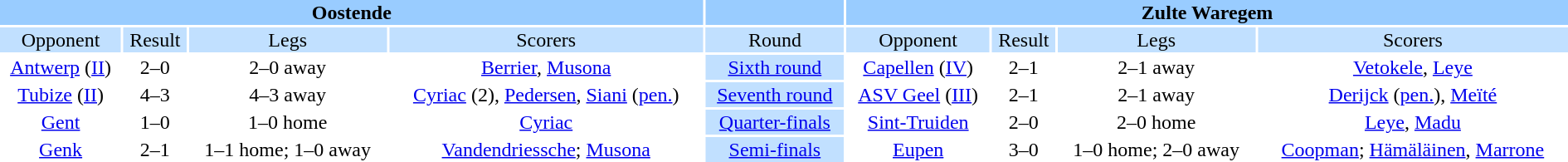<table width="100%" style="text-align:center">
<tr style="vertical-align:top; background:#9cf;">
<th colspan=4 style="width:1*">Oostende</th>
<th></th>
<th colspan=4 style="width:1*">Zulte Waregem</th>
</tr>
<tr style="vertical-align:top; background:#c1e0ff;">
<td>Opponent</td>
<td>Result</td>
<td>Legs</td>
<td>Scorers</td>
<td style="background:#c1e0ff;">Round</td>
<td>Opponent</td>
<td>Result</td>
<td>Legs</td>
<td>Scorers</td>
</tr>
<tr>
<td><a href='#'>Antwerp</a> (<a href='#'>II</a>)</td>
<td>2–0</td>
<td>2–0 away</td>
<td><a href='#'>Berrier</a>, <a href='#'>Musona</a></td>
<td style="background:#c1e0ff;"><a href='#'>Sixth round</a></td>
<td><a href='#'>Capellen</a> (<a href='#'>IV</a>)</td>
<td>2–1</td>
<td>2–1 away</td>
<td><a href='#'>Vetokele</a>, <a href='#'>Leye</a></td>
</tr>
<tr>
<td><a href='#'>Tubize</a> (<a href='#'>II</a>)</td>
<td>4–3 </td>
<td>4–3 away</td>
<td><a href='#'>Cyriac</a> (2), <a href='#'>Pedersen</a>, <a href='#'>Siani</a> (<a href='#'>pen.</a>)</td>
<td style="background:#c1e0ff;"><a href='#'>Seventh round</a></td>
<td><a href='#'>ASV Geel</a> (<a href='#'>III</a>)</td>
<td>2–1 </td>
<td>2–1 away</td>
<td><a href='#'>Derijck</a> (<a href='#'>pen.</a>), <a href='#'>Meïté</a></td>
</tr>
<tr>
<td><a href='#'>Gent</a></td>
<td>1–0</td>
<td>1–0 home</td>
<td><a href='#'>Cyriac</a></td>
<td style="background:#c1e0ff;"><a href='#'>Quarter-finals</a></td>
<td><a href='#'>Sint-Truiden</a></td>
<td>2–0</td>
<td>2–0 home</td>
<td><a href='#'>Leye</a>, <a href='#'>Madu</a></td>
</tr>
<tr>
<td><a href='#'>Genk</a></td>
<td>2–1</td>
<td>1–1 home; 1–0 away</td>
<td><a href='#'>Vandendriessche</a>; <a href='#'>Musona</a></td>
<td style="background:#c1e0ff;"><a href='#'>Semi-finals</a></td>
<td><a href='#'>Eupen</a></td>
<td>3–0</td>
<td>1–0 home; 2–0 away</td>
<td><a href='#'>Coopman</a>; <a href='#'>Hämäläinen</a>, <a href='#'>Marrone</a></td>
</tr>
</table>
